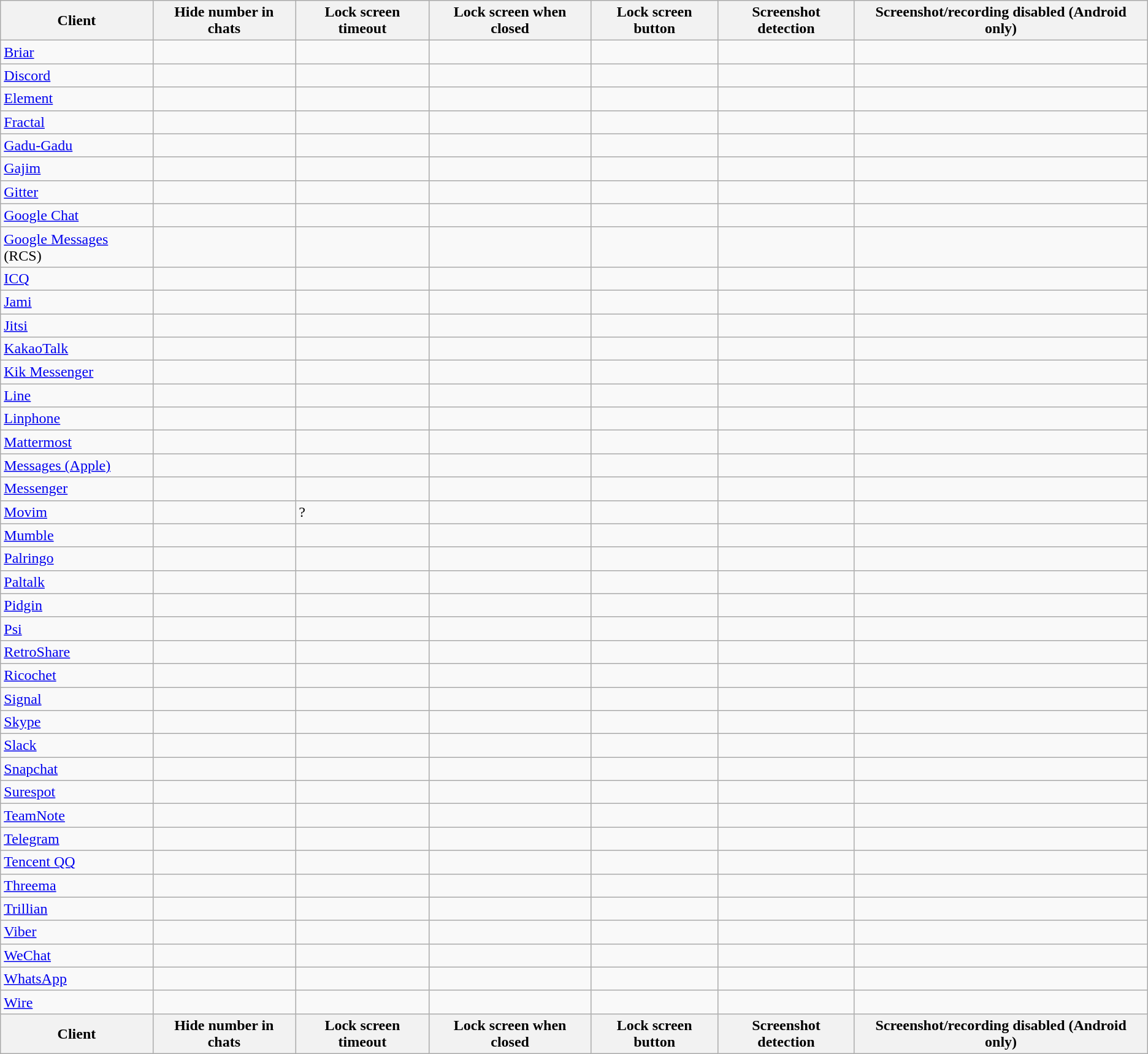<table class="wikitable sortable sort-under sticky-header">
<tr>
<th>Client</th>
<th>Hide number in chats</th>
<th>Lock screen timeout</th>
<th>Lock screen when closed</th>
<th>Lock screen button</th>
<th>Screenshot detection</th>
<th>Screenshot/recording disabled (Android only)</th>
</tr>
<tr>
<td><a href='#'>Briar</a></td>
<td></td>
<td></td>
<td></td>
<td></td>
<td></td>
<td></td>
</tr>
<tr>
<td><a href='#'>Discord</a></td>
<td></td>
<td></td>
<td></td>
<td></td>
<td></td>
<td></td>
</tr>
<tr>
<td><a href='#'>Element</a></td>
<td></td>
<td></td>
<td></td>
<td></td>
<td></td>
<td></td>
</tr>
<tr>
<td><a href='#'>Fractal</a></td>
<td></td>
<td></td>
<td></td>
<td></td>
<td></td>
<td></td>
</tr>
<tr>
<td><a href='#'>Gadu-Gadu</a></td>
<td></td>
<td></td>
<td></td>
<td></td>
<td></td>
<td></td>
</tr>
<tr>
<td><a href='#'>Gajim</a></td>
<td></td>
<td></td>
<td></td>
<td></td>
<td></td>
<td></td>
</tr>
<tr>
<td><a href='#'>Gitter</a></td>
<td></td>
<td></td>
<td></td>
<td></td>
<td></td>
<td></td>
</tr>
<tr>
<td><a href='#'>Google Chat</a></td>
<td></td>
<td></td>
<td></td>
<td></td>
<td></td>
<td></td>
</tr>
<tr>
<td><a href='#'>Google Messages</a> (RCS)</td>
<td></td>
<td></td>
<td></td>
<td></td>
<td></td>
<td></td>
</tr>
<tr>
<td><a href='#'>ICQ</a></td>
<td></td>
<td></td>
<td></td>
<td></td>
<td></td>
<td></td>
</tr>
<tr>
<td><a href='#'>Jami</a></td>
<td></td>
<td></td>
<td></td>
<td></td>
<td></td>
<td></td>
</tr>
<tr>
<td><a href='#'>Jitsi</a></td>
<td></td>
<td></td>
<td></td>
<td></td>
<td></td>
<td></td>
</tr>
<tr>
<td><a href='#'>KakaoTalk</a></td>
<td></td>
<td></td>
<td></td>
<td></td>
<td></td>
<td></td>
</tr>
<tr>
<td><a href='#'>Kik Messenger</a></td>
<td></td>
<td></td>
<td></td>
<td></td>
<td></td>
<td></td>
</tr>
<tr>
<td><a href='#'>Line</a></td>
<td></td>
<td></td>
<td></td>
<td></td>
<td></td>
<td></td>
</tr>
<tr>
<td><a href='#'>Linphone</a></td>
<td></td>
<td></td>
<td></td>
<td></td>
<td></td>
<td></td>
</tr>
<tr>
<td><a href='#'>Mattermost</a></td>
<td></td>
<td></td>
<td></td>
<td></td>
<td></td>
<td></td>
</tr>
<tr>
<td><a href='#'>Messages (Apple)</a></td>
<td></td>
<td></td>
<td></td>
<td></td>
<td></td>
<td></td>
</tr>
<tr>
<td><a href='#'>Messenger</a></td>
<td></td>
<td></td>
<td></td>
<td></td>
<td></td>
<td></td>
</tr>
<tr>
<td><a href='#'>Movim</a></td>
<td></td>
<td>?</td>
<td></td>
<td></td>
<td></td>
<td></td>
</tr>
<tr>
<td><a href='#'>Mumble</a></td>
<td></td>
<td></td>
<td></td>
<td></td>
<td></td>
<td></td>
</tr>
<tr>
<td><a href='#'>Palringo</a></td>
<td></td>
<td></td>
<td></td>
<td></td>
<td></td>
<td></td>
</tr>
<tr>
<td><a href='#'>Paltalk</a></td>
<td></td>
<td></td>
<td></td>
<td></td>
<td></td>
<td></td>
</tr>
<tr>
<td><a href='#'>Pidgin</a></td>
<td></td>
<td></td>
<td></td>
<td></td>
<td></td>
<td></td>
</tr>
<tr>
<td><a href='#'>Psi</a></td>
<td></td>
<td></td>
<td></td>
<td></td>
<td></td>
<td></td>
</tr>
<tr>
<td><a href='#'>RetroShare</a></td>
<td></td>
<td></td>
<td></td>
<td></td>
<td></td>
<td></td>
</tr>
<tr>
<td><a href='#'>Ricochet</a></td>
<td></td>
<td></td>
<td></td>
<td></td>
<td></td>
<td></td>
</tr>
<tr>
<td><a href='#'>Signal</a></td>
<td></td>
<td></td>
<td></td>
<td></td>
<td></td>
<td></td>
</tr>
<tr>
<td><a href='#'>Skype</a></td>
<td></td>
<td></td>
<td></td>
<td></td>
<td></td>
<td></td>
</tr>
<tr>
<td><a href='#'>Slack</a></td>
<td></td>
<td></td>
<td></td>
<td></td>
<td></td>
<td></td>
</tr>
<tr>
<td><a href='#'>Snapchat</a></td>
<td></td>
<td></td>
<td></td>
<td></td>
<td></td>
<td></td>
</tr>
<tr>
<td><a href='#'>Surespot</a></td>
<td></td>
<td></td>
<td></td>
<td></td>
<td></td>
<td></td>
</tr>
<tr>
<td><a href='#'>TeamNote</a></td>
<td></td>
<td></td>
<td></td>
<td></td>
<td></td>
<td></td>
</tr>
<tr>
<td><a href='#'>Telegram</a></td>
<td></td>
<td></td>
<td></td>
<td></td>
<td></td>
<td></td>
</tr>
<tr>
<td><a href='#'>Tencent QQ</a></td>
<td></td>
<td></td>
<td></td>
<td></td>
<td></td>
<td></td>
</tr>
<tr>
<td><a href='#'>Threema</a></td>
<td></td>
<td></td>
<td></td>
<td></td>
<td></td>
<td></td>
</tr>
<tr>
<td><a href='#'>Trillian</a></td>
<td></td>
<td></td>
<td></td>
<td></td>
<td></td>
<td></td>
</tr>
<tr>
<td><a href='#'>Viber</a></td>
<td></td>
<td></td>
<td></td>
<td></td>
<td></td>
<td></td>
</tr>
<tr>
<td><a href='#'>WeChat</a></td>
<td></td>
<td></td>
<td></td>
<td></td>
<td></td>
<td></td>
</tr>
<tr>
<td><a href='#'>WhatsApp</a></td>
<td></td>
<td></td>
<td></td>
<td></td>
<td></td>
<td></td>
</tr>
<tr>
<td><a href='#'>Wire</a></td>
<td></td>
<td></td>
<td></td>
<td></td>
<td></td>
<td></td>
</tr>
<tr>
<th>Client</th>
<th>Hide number in chats</th>
<th>Lock screen timeout</th>
<th>Lock screen when closed</th>
<th>Lock screen button</th>
<th>Screenshot detection</th>
<th>Screenshot/recording disabled (Android only)</th>
</tr>
</table>
